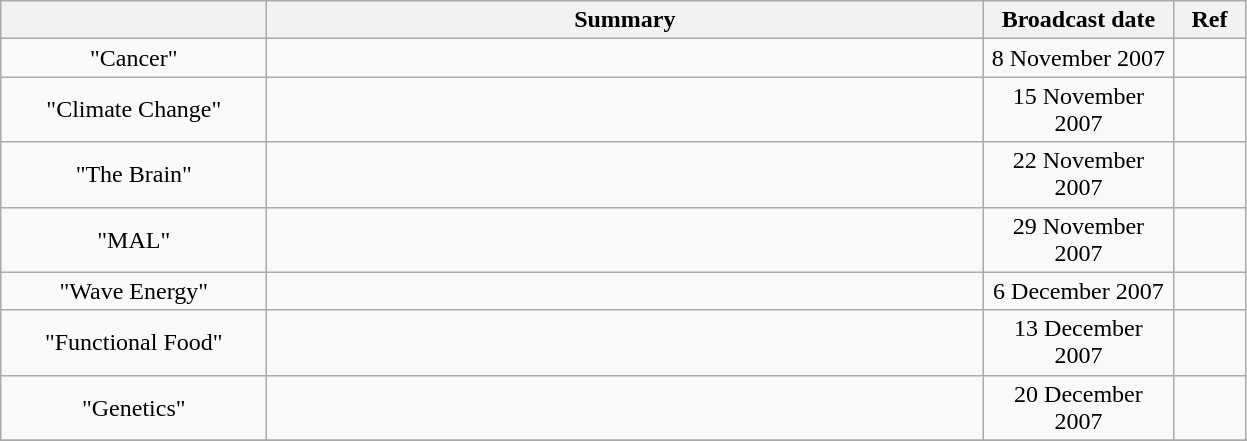<table class="wikitable">
<tr>
<th width="170" rowspan="1"></th>
<th width="470" rowspan="1">Summary</th>
<th width="120" rowspan="1">Broadcast date</th>
<th width="40" rowspan="1">Ref</th>
</tr>
<tr>
<td align="center">"Cancer"</td>
<td align="center"></td>
<td align="center">8 November 2007</td>
<td align="center"></td>
</tr>
<tr>
<td align="center">"Climate Change"</td>
<td align="center"></td>
<td align="center">15 November 2007</td>
<td align="center"></td>
</tr>
<tr>
<td align="center">"The Brain"</td>
<td align="center"></td>
<td align="center">22 November 2007</td>
<td align="center"></td>
</tr>
<tr>
<td align="center">"MAL"</td>
<td align="center"></td>
<td align="center">29 November 2007</td>
<td align="center"></td>
</tr>
<tr>
<td align="center">"Wave Energy"</td>
<td align="center"></td>
<td align="center">6 December 2007</td>
<td align="center"></td>
</tr>
<tr>
<td align="center">"Functional Food"</td>
<td align="center"></td>
<td align="center">13 December 2007</td>
<td align="center"></td>
</tr>
<tr>
<td align="center">"Genetics"</td>
<td align="center"></td>
<td align="center">20 December 2007</td>
<td align="center"></td>
</tr>
<tr>
</tr>
</table>
